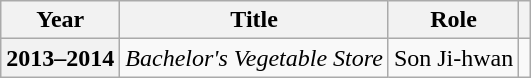<table class="wikitable plainrowheaders">
<tr>
<th scope="col">Year</th>
<th scope="col">Title</th>
<th scope="col">Role</th>
<th scope="col" class="unsortable"></th>
</tr>
<tr>
<th scope="row">2013–2014</th>
<td><em>Bachelor's Vegetable Store</em></td>
<td>Son Ji-hwan</td>
<td style="text-align:center"></td>
</tr>
</table>
